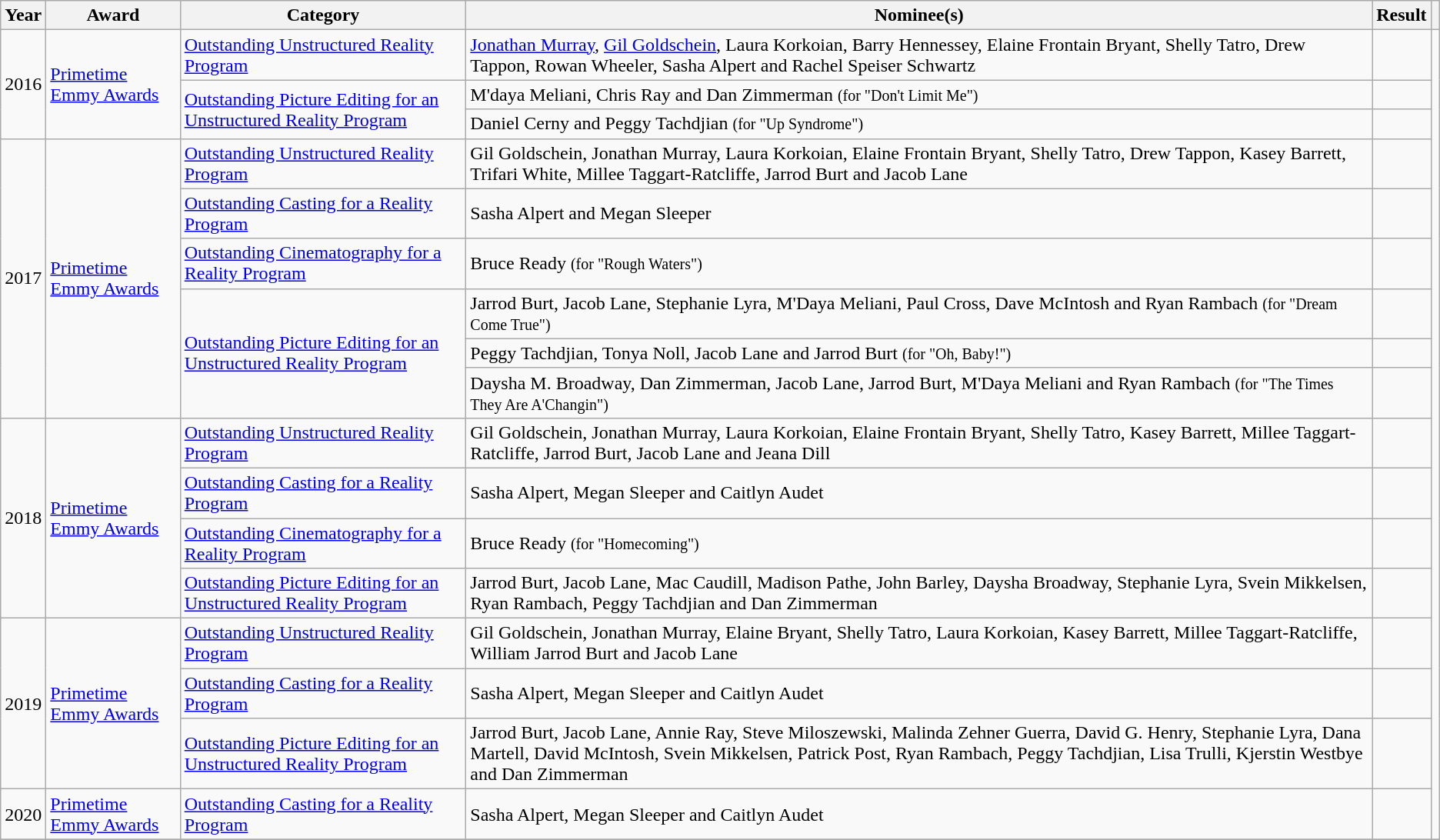<table class="wikitable sortable">
<tr>
<th>Year</th>
<th>Award</th>
<th>Category</th>
<th>Nominee(s)</th>
<th>Result</th>
<th></th>
</tr>
<tr>
<td rowspan="3" style="text-align:center;">2016</td>
<td rowspan="3"><a href='#'>Primetime Emmy Awards</a></td>
<td><a href='#'>Outstanding Unstructured Reality Program</a></td>
<td><a href='#'>Jonathan Murray</a>, <a href='#'>Gil Goldschein</a>, Laura Korkoian, Barry Hennessey, Elaine Frontain Bryant, Shelly Tatro, Drew Tappon, Rowan Wheeler, Sasha Alpert and Rachel Speiser Schwartz</td>
<td></td>
<td align="center" rowspan="17"></td>
</tr>
<tr>
<td rowspan="2"><a href='#'>Outstanding Picture Editing for an Unstructured Reality Program</a></td>
<td>M'daya Meliani, Chris Ray and Dan Zimmerman <small>(for "Don't Limit Me")</small></td>
<td></td>
</tr>
<tr>
<td>Daniel Cerny and Peggy Tachdjian <small>(for "Up Syndrome")</small></td>
<td></td>
</tr>
<tr>
<td rowspan="6" style="text-align:center;">2017</td>
<td rowspan="6"><a href='#'>Primetime Emmy Awards</a></td>
<td><a href='#'>Outstanding Unstructured Reality Program</a></td>
<td>Gil Goldschein, Jonathan Murray, Laura Korkoian, Elaine Frontain Bryant, Shelly Tatro, Drew Tappon, Kasey Barrett, Trifari White, Millee Taggart-Ratcliffe, Jarrod Burt and Jacob Lane</td>
<td></td>
</tr>
<tr>
<td><a href='#'>Outstanding Casting for a Reality Program</a></td>
<td>Sasha Alpert and Megan Sleeper</td>
<td></td>
</tr>
<tr>
<td><a href='#'>Outstanding Cinematography for a Reality Program</a></td>
<td>Bruce Ready <small>(for "Rough Waters")</small></td>
<td></td>
</tr>
<tr>
<td rowspan="3"><a href='#'>Outstanding Picture Editing for an Unstructured Reality Program</a></td>
<td>Jarrod Burt, Jacob Lane, Stephanie Lyra, M'Daya Meliani, Paul Cross, Dave McIntosh and Ryan Rambach <small>(for "Dream Come True")</small></td>
<td></td>
</tr>
<tr>
<td>Peggy Tachdjian, Tonya Noll, Jacob Lane and Jarrod Burt <small>(for "Oh, Baby!")</small></td>
<td></td>
</tr>
<tr>
<td>Daysha M. Broadway, Dan Zimmerman, Jacob Lane, Jarrod Burt, M'Daya Meliani and Ryan Rambach <small>(for "The Times They Are A'Changin")</small></td>
<td></td>
</tr>
<tr>
<td rowspan="4" style="text-align:center;">2018</td>
<td rowspan="4"><a href='#'>Primetime Emmy Awards</a></td>
<td><a href='#'>Outstanding Unstructured Reality Program</a></td>
<td>Gil Goldschein, Jonathan Murray, Laura Korkoian, Elaine Frontain Bryant, Shelly Tatro, Kasey Barrett, Millee Taggart-Ratcliffe, Jarrod Burt, Jacob Lane and Jeana Dill</td>
<td></td>
</tr>
<tr>
<td><a href='#'>Outstanding Casting for a Reality Program</a></td>
<td>Sasha Alpert, Megan Sleeper and Caitlyn Audet</td>
<td></td>
</tr>
<tr>
<td><a href='#'>Outstanding Cinematography for a Reality Program</a></td>
<td>Bruce Ready <small>(for "Homecoming")</small></td>
<td></td>
</tr>
<tr>
<td><a href='#'>Outstanding Picture Editing for an Unstructured Reality Program</a></td>
<td>Jarrod Burt, Jacob Lane, Mac Caudill, Madison Pathe, John Barley, Daysha Broadway, Stephanie Lyra, Svein Mikkelsen, Ryan Rambach, Peggy Tachdjian and Dan Zimmerman</td>
<td></td>
</tr>
<tr>
<td rowspan="3" style="text-align:center;">2019</td>
<td rowspan="3"><a href='#'>Primetime Emmy Awards</a></td>
<td><a href='#'>Outstanding Unstructured Reality Program</a></td>
<td>Gil Goldschein, Jonathan Murray, Elaine Bryant, Shelly Tatro, Laura Korkoian, Kasey Barrett, Millee Taggart-Ratcliffe, William Jarrod Burt and Jacob Lane</td>
<td></td>
</tr>
<tr>
<td><a href='#'>Outstanding Casting for a Reality Program</a></td>
<td>Sasha Alpert, Megan Sleeper and Caitlyn Audet</td>
<td></td>
</tr>
<tr>
<td><a href='#'>Outstanding Picture Editing for an Unstructured Reality Program</a></td>
<td>Jarrod Burt, Jacob Lane, Annie Ray, Steve Miloszewski, Malinda Zehner Guerra, David G. Henry, Stephanie Lyra, Dana Martell, David McIntosh, Svein Mikkelsen, Patrick Post, Ryan Rambach, Peggy Tachdjian, Lisa Trulli, Kjerstin Westbye and Dan Zimmerman</td>
<td></td>
</tr>
<tr>
<td rowspan="1" style="text-align:center;">2020</td>
<td rowspan="1"><a href='#'>Primetime Emmy Awards</a></td>
<td><a href='#'>Outstanding Casting for a Reality Program</a></td>
<td>Sasha Alpert, Megan Sleeper and Caitlyn Audet</td>
<td></td>
</tr>
<tr>
</tr>
</table>
